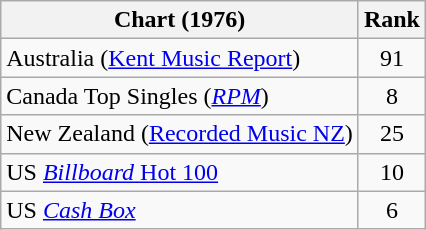<table class="wikitable sortable">
<tr>
<th>Chart (1976)</th>
<th>Rank</th>
</tr>
<tr>
<td>Australia (<a href='#'>Kent Music Report</a>)</td>
<td align="center">91</td>
</tr>
<tr>
<td>Canada Top Singles (<em><a href='#'>RPM</a></em>)</td>
<td align="center">8</td>
</tr>
<tr>
<td>New Zealand (<a href='#'>Recorded Music NZ</a>)</td>
<td align="center">25</td>
</tr>
<tr>
<td>US <a href='#'><em>Billboard</em> Hot 100</a></td>
<td align="center">10</td>
</tr>
<tr>
<td>US <em><a href='#'>Cash Box</a></em></td>
<td align="center">6</td>
</tr>
</table>
